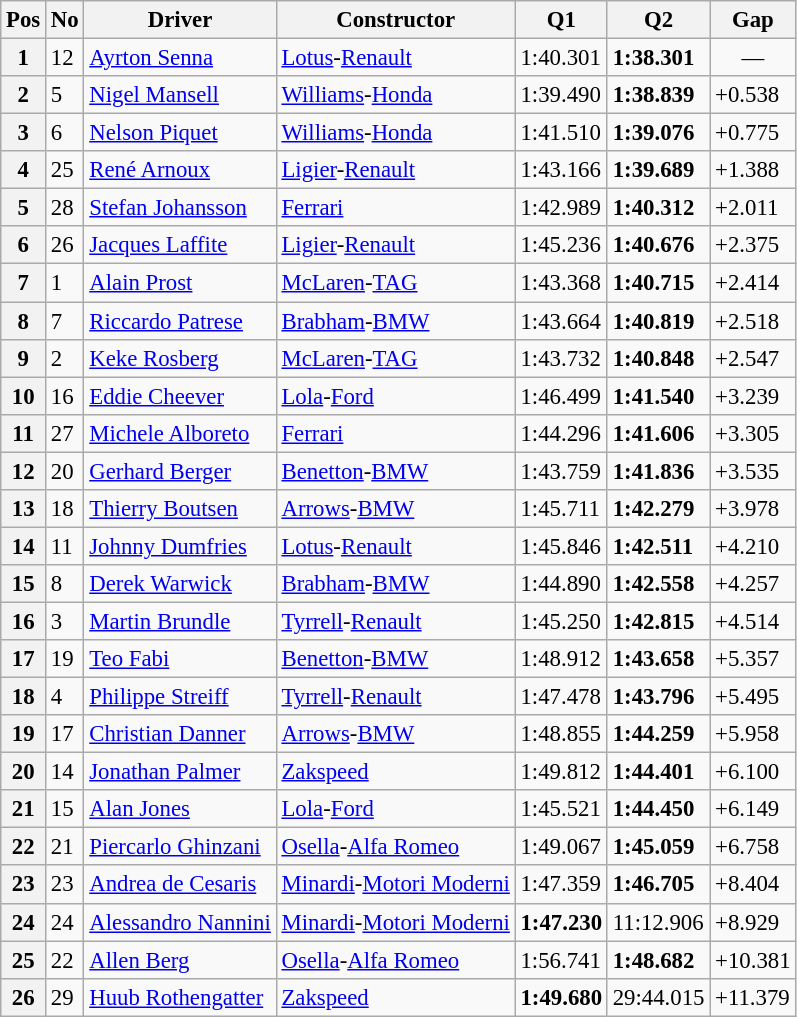<table class="wikitable sortable" style="font-size: 95%;">
<tr>
<th>Pos</th>
<th>No</th>
<th>Driver</th>
<th>Constructor</th>
<th>Q1</th>
<th>Q2</th>
<th>Gap</th>
</tr>
<tr>
<th>1</th>
<td>12</td>
<td> <a href='#'>Ayrton Senna</a></td>
<td><a href='#'>Lotus</a>-<a href='#'>Renault</a></td>
<td>1:40.301</td>
<td><strong>1:38.301</strong></td>
<td align="center">—</td>
</tr>
<tr>
<th>2</th>
<td>5</td>
<td> <a href='#'>Nigel Mansell</a></td>
<td><a href='#'>Williams</a>-<a href='#'>Honda</a></td>
<td>1:39.490</td>
<td><strong>1:38.839</strong></td>
<td>+0.538</td>
</tr>
<tr>
<th>3</th>
<td>6</td>
<td> <a href='#'>Nelson Piquet</a></td>
<td><a href='#'>Williams</a>-<a href='#'>Honda</a></td>
<td>1:41.510</td>
<td><strong>1:39.076</strong></td>
<td>+0.775</td>
</tr>
<tr>
<th>4</th>
<td>25</td>
<td> <a href='#'>René Arnoux</a></td>
<td><a href='#'>Ligier</a>-<a href='#'>Renault</a></td>
<td>1:43.166</td>
<td><strong>1:39.689</strong></td>
<td>+1.388</td>
</tr>
<tr>
<th>5</th>
<td>28</td>
<td> <a href='#'>Stefan Johansson</a></td>
<td><a href='#'>Ferrari</a></td>
<td>1:42.989</td>
<td><strong>1:40.312</strong></td>
<td>+2.011</td>
</tr>
<tr>
<th>6</th>
<td>26</td>
<td> <a href='#'>Jacques Laffite</a></td>
<td><a href='#'>Ligier</a>-<a href='#'>Renault</a></td>
<td>1:45.236</td>
<td><strong>1:40.676</strong></td>
<td>+2.375</td>
</tr>
<tr>
<th>7</th>
<td>1</td>
<td> <a href='#'>Alain Prost</a></td>
<td><a href='#'>McLaren</a>-<a href='#'>TAG</a></td>
<td>1:43.368</td>
<td><strong>1:40.715</strong></td>
<td>+2.414</td>
</tr>
<tr>
<th>8</th>
<td>7</td>
<td> <a href='#'>Riccardo Patrese</a></td>
<td><a href='#'>Brabham</a>-<a href='#'>BMW</a></td>
<td>1:43.664</td>
<td><strong>1:40.819</strong></td>
<td>+2.518</td>
</tr>
<tr>
<th>9</th>
<td>2</td>
<td> <a href='#'>Keke Rosberg</a></td>
<td><a href='#'>McLaren</a>-<a href='#'>TAG</a></td>
<td>1:43.732</td>
<td><strong>1:40.848</strong></td>
<td>+2.547</td>
</tr>
<tr>
<th>10</th>
<td>16</td>
<td> <a href='#'>Eddie Cheever</a></td>
<td><a href='#'>Lola</a>-<a href='#'>Ford</a></td>
<td>1:46.499</td>
<td><strong>1:41.540</strong></td>
<td>+3.239</td>
</tr>
<tr>
<th>11</th>
<td>27</td>
<td> <a href='#'>Michele Alboreto</a></td>
<td><a href='#'>Ferrari</a></td>
<td>1:44.296</td>
<td><strong>1:41.606</strong></td>
<td>+3.305</td>
</tr>
<tr>
<th>12</th>
<td>20</td>
<td> <a href='#'>Gerhard Berger</a></td>
<td><a href='#'>Benetton</a>-<a href='#'>BMW</a></td>
<td>1:43.759</td>
<td><strong>1:41.836</strong></td>
<td>+3.535</td>
</tr>
<tr>
<th>13</th>
<td>18</td>
<td> <a href='#'>Thierry Boutsen</a></td>
<td><a href='#'>Arrows</a>-<a href='#'>BMW</a></td>
<td>1:45.711</td>
<td><strong>1:42.279</strong></td>
<td>+3.978</td>
</tr>
<tr>
<th>14</th>
<td>11</td>
<td> <a href='#'>Johnny Dumfries</a></td>
<td><a href='#'>Lotus</a>-<a href='#'>Renault</a></td>
<td>1:45.846</td>
<td><strong>1:42.511</strong></td>
<td>+4.210</td>
</tr>
<tr>
<th>15</th>
<td>8</td>
<td> <a href='#'>Derek Warwick</a></td>
<td><a href='#'>Brabham</a>-<a href='#'>BMW</a></td>
<td>1:44.890</td>
<td><strong>1:42.558</strong></td>
<td>+4.257</td>
</tr>
<tr>
<th>16</th>
<td>3</td>
<td> <a href='#'>Martin Brundle</a></td>
<td><a href='#'>Tyrrell</a>-<a href='#'>Renault</a></td>
<td>1:45.250</td>
<td><strong>1:42.815</strong></td>
<td>+4.514</td>
</tr>
<tr>
<th>17</th>
<td>19</td>
<td> <a href='#'>Teo Fabi</a></td>
<td><a href='#'>Benetton</a>-<a href='#'>BMW</a></td>
<td>1:48.912</td>
<td><strong>1:43.658</strong></td>
<td>+5.357</td>
</tr>
<tr>
<th>18</th>
<td>4</td>
<td> <a href='#'>Philippe Streiff</a></td>
<td><a href='#'>Tyrrell</a>-<a href='#'>Renault</a></td>
<td>1:47.478</td>
<td><strong>1:43.796</strong></td>
<td>+5.495</td>
</tr>
<tr>
<th>19</th>
<td>17</td>
<td> <a href='#'>Christian Danner</a></td>
<td><a href='#'>Arrows</a>-<a href='#'>BMW</a></td>
<td>1:48.855</td>
<td><strong>1:44.259</strong></td>
<td>+5.958</td>
</tr>
<tr>
<th>20</th>
<td>14</td>
<td> <a href='#'>Jonathan Palmer</a></td>
<td><a href='#'>Zakspeed</a></td>
<td>1:49.812</td>
<td><strong>1:44.401</strong></td>
<td>+6.100</td>
</tr>
<tr>
<th>21</th>
<td>15</td>
<td> <a href='#'>Alan Jones</a></td>
<td><a href='#'>Lola</a>-<a href='#'>Ford</a></td>
<td>1:45.521</td>
<td><strong>1:44.450</strong></td>
<td>+6.149</td>
</tr>
<tr>
<th>22</th>
<td>21</td>
<td> <a href='#'>Piercarlo Ghinzani</a></td>
<td><a href='#'>Osella</a>-<a href='#'>Alfa Romeo</a></td>
<td>1:49.067</td>
<td><strong>1:45.059</strong></td>
<td>+6.758</td>
</tr>
<tr>
<th>23</th>
<td>23</td>
<td> <a href='#'>Andrea de Cesaris</a></td>
<td><a href='#'>Minardi</a>-<a href='#'>Motori Moderni</a></td>
<td>1:47.359</td>
<td><strong>1:46.705</strong></td>
<td>+8.404</td>
</tr>
<tr>
<th>24</th>
<td>24</td>
<td> <a href='#'>Alessandro Nannini</a></td>
<td><a href='#'>Minardi</a>-<a href='#'>Motori Moderni</a></td>
<td><strong>1:47.230</strong></td>
<td>11:12.906</td>
<td>+8.929</td>
</tr>
<tr>
<th>25</th>
<td>22</td>
<td> <a href='#'>Allen Berg</a></td>
<td><a href='#'>Osella</a>-<a href='#'>Alfa Romeo</a></td>
<td>1:56.741</td>
<td><strong>1:48.682</strong></td>
<td>+10.381</td>
</tr>
<tr>
<th>26</th>
<td>29</td>
<td> <a href='#'>Huub Rothengatter</a></td>
<td><a href='#'>Zakspeed</a></td>
<td><strong>1:49.680</strong></td>
<td>29:44.015</td>
<td>+11.379</td>
</tr>
</table>
